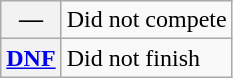<table class="wikitable">
<tr>
<th scope="row">—</th>
<td>Did not compete</td>
</tr>
<tr>
<th scope="row"><a href='#'>DNF</a></th>
<td>Did not finish</td>
</tr>
</table>
